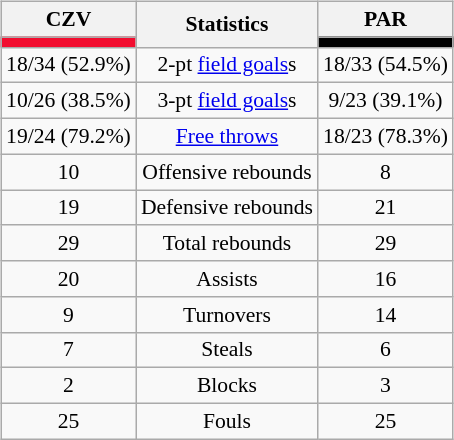<table style="width:100%;">
<tr>
<td valign=top align=right width=33%><br>













</td>
<td style="vertical-align:top; align:center; width:33%;"><br><table style="width:100%;">
<tr>
<td style="width=50%;"></td>
<td></td>
<td style="width=50%;"></td>
</tr>
</table>
<table class="wikitable" style="font-size:90%; text-align:center; margin:auto;" align=center>
<tr>
<th>CZV</th>
<th rowspan=2>Statistics</th>
<th>PAR</th>
</tr>
<tr>
<td style="background:#F20D2F;"></td>
<td style="background:#000000;"></td>
</tr>
<tr>
<td>18/34 (52.9%)</td>
<td>2-pt <a href='#'>field goals</a>s</td>
<td>18/33 (54.5%)</td>
</tr>
<tr>
<td>10/26 (38.5%)</td>
<td>3-pt <a href='#'>field goals</a>s</td>
<td>9/23 (39.1%)</td>
</tr>
<tr>
<td>19/24 (79.2%)</td>
<td><a href='#'>Free throws</a></td>
<td>18/23 (78.3%)</td>
</tr>
<tr>
<td>10</td>
<td>Offensive rebounds</td>
<td>8</td>
</tr>
<tr>
<td>19</td>
<td>Defensive rebounds</td>
<td>21</td>
</tr>
<tr>
<td>29</td>
<td>Total rebounds</td>
<td>29</td>
</tr>
<tr>
<td>20</td>
<td>Assists</td>
<td>16</td>
</tr>
<tr>
<td>9</td>
<td>Turnovers</td>
<td>14</td>
</tr>
<tr>
<td>7</td>
<td>Steals</td>
<td>6</td>
</tr>
<tr>
<td>2</td>
<td>Blocks</td>
<td>3</td>
</tr>
<tr>
<td>25</td>
<td>Fouls</td>
<td>25</td>
</tr>
</table>
</td>
<td style="vertical-align:top; align:left; width:33%;"><br>













</td>
</tr>
</table>
